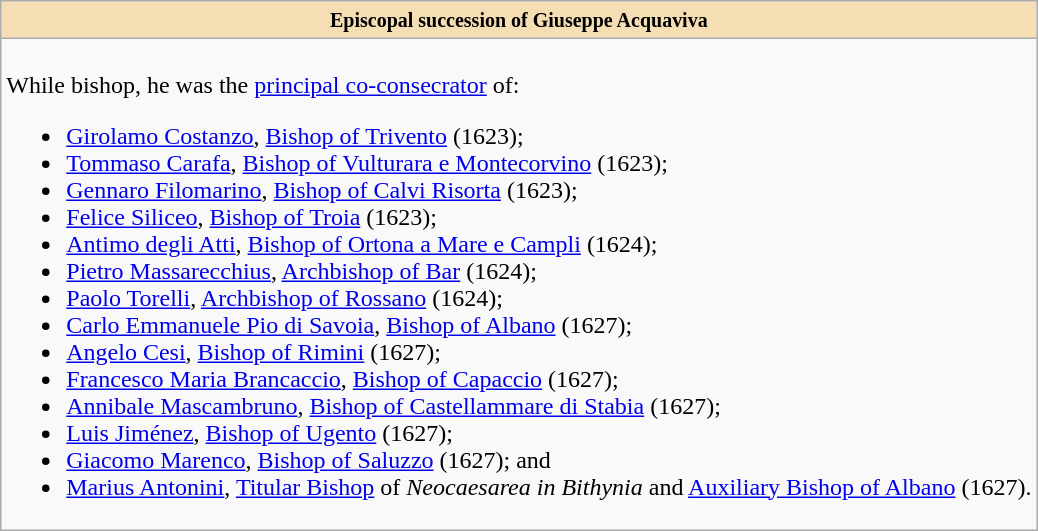<table role="presentation" class="wikitable mw-collapsible mw-collapsed"|>
<tr>
<th style="background:#F5DEB3"><small>Episcopal succession of Giuseppe Acquaviva</small></th>
</tr>
<tr>
<td><br>While bishop, he was the <a href='#'>principal co-consecrator</a> of:<ul><li><a href='#'>Girolamo Costanzo</a>, <a href='#'>Bishop of Trivento</a> (1623);</li><li><a href='#'>Tommaso Carafa</a>, <a href='#'>Bishop of Vulturara e Montecorvino</a> (1623);</li><li><a href='#'>Gennaro Filomarino</a>, <a href='#'>Bishop of Calvi Risorta</a> (1623);</li><li><a href='#'>Felice Siliceo</a>, <a href='#'>Bishop of Troia</a> (1623);</li><li><a href='#'>Antimo degli Atti</a>, <a href='#'>Bishop of Ortona a Mare e Campli</a> (1624);</li><li><a href='#'>Pietro Massarecchius</a>, <a href='#'>Archbishop of Bar</a> (1624);</li><li><a href='#'>Paolo Torelli</a>, <a href='#'>Archbishop of Rossano</a> (1624);</li><li><a href='#'>Carlo Emmanuele Pio di Savoia</a>, <a href='#'>Bishop of Albano</a> (1627);</li><li><a href='#'>Angelo Cesi</a>, <a href='#'>Bishop of Rimini</a> (1627);</li><li><a href='#'>Francesco Maria Brancaccio</a>, <a href='#'>Bishop of Capaccio</a> (1627);</li><li><a href='#'>Annibale Mascambruno</a>, <a href='#'>Bishop of Castellammare di Stabia</a> (1627);</li><li><a href='#'>Luis Jiménez</a>, <a href='#'>Bishop of Ugento</a> (1627);</li><li><a href='#'>Giacomo Marenco</a>, <a href='#'>Bishop of Saluzzo</a> (1627); and</li><li><a href='#'>Marius Antonini</a>, <a href='#'>Titular Bishop</a> of <em>Neocaesarea in Bithynia</em> and <a href='#'>Auxiliary Bishop of Albano</a> (1627).</li></ul></td>
</tr>
</table>
